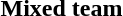<table>
<tr>
<th rowspan=2>Mixed team</th>
<td rowspan=2></td>
<td rowspan=2></td>
<td></td>
</tr>
<tr>
<td></td>
</tr>
</table>
